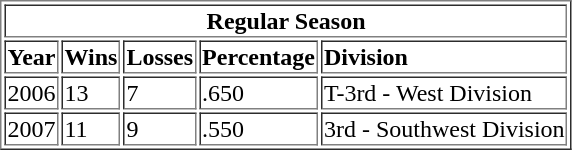<table border="1" cellpadding="1">
<tr>
<td colspan="8" align="center"><strong>Regular Season</strong></td>
</tr>
<tr>
<td><strong>Year</strong></td>
<td><strong>Wins</strong></td>
<td><strong>Losses</strong></td>
<td><strong>Percentage</strong></td>
<td><strong>Division</strong></td>
</tr>
<tr>
<td>2006</td>
<td>13</td>
<td>7</td>
<td>.650</td>
<td>T-3rd - West Division</td>
</tr>
<tr>
<td>2007</td>
<td>11</td>
<td>9</td>
<td>.550</td>
<td>3rd - Southwest Division</td>
</tr>
</table>
